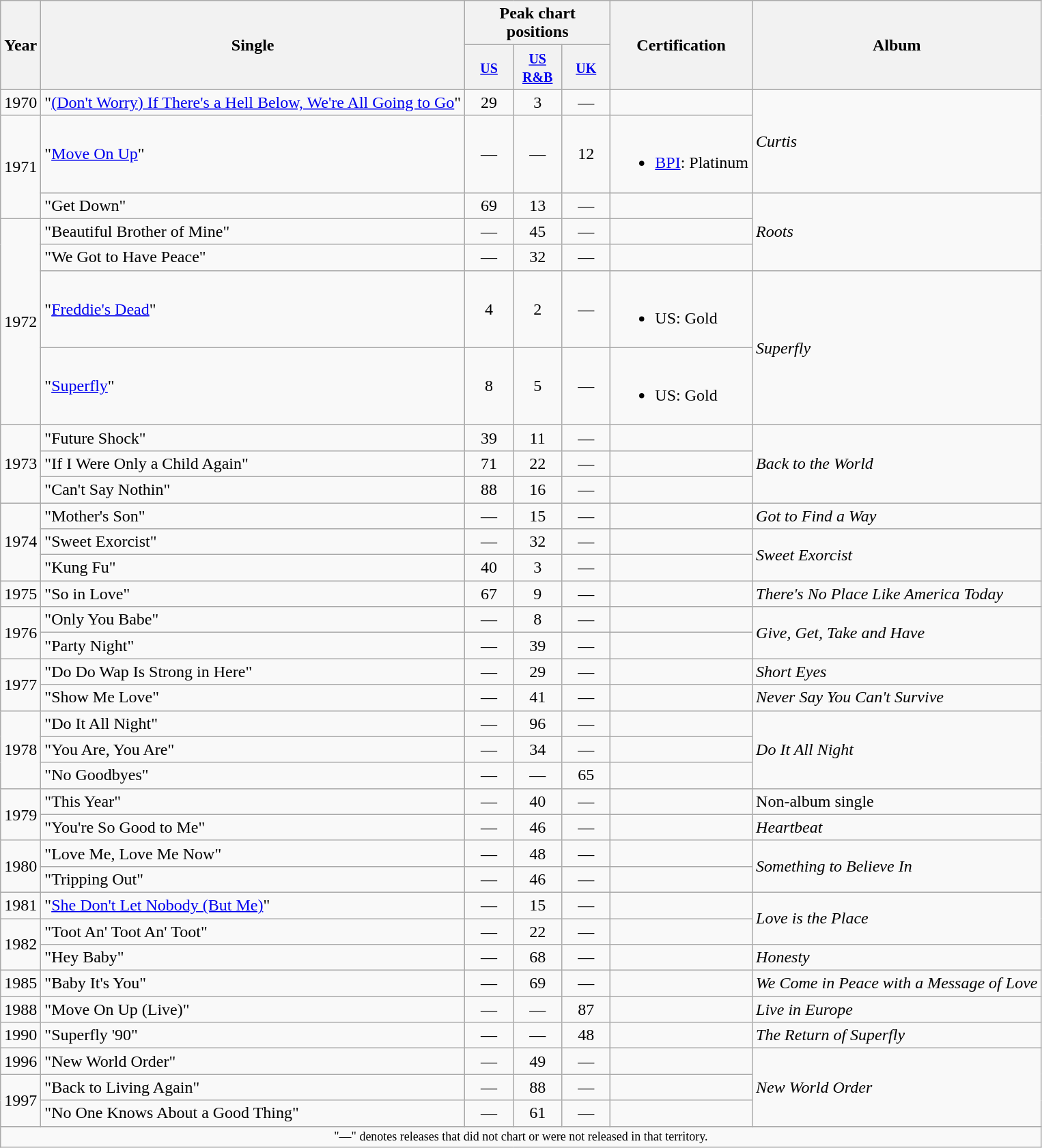<table class="wikitable">
<tr>
<th scope="col" rowspan="2">Year</th>
<th scope="col" rowspan="2">Single</th>
<th scope="col" colspan="3">Peak chart positions</th>
<th scope="col" rowspan="2">Certification</th>
<th scope="col" rowspan="2">Album</th>
</tr>
<tr>
<th width="40"><small><a href='#'>US</a></small><br></th>
<th width="40"><small><a href='#'>US R&B</a></small><br></th>
<th width="40"><small><a href='#'>UK</a></small><br></th>
</tr>
<tr>
<td align="center">1970</td>
<td align="left">"<a href='#'>(Don't Worry) If There's a Hell Below, We're All Going to Go</a>"</td>
<td align="center">29</td>
<td align="center">3</td>
<td align="center">—</td>
<td></td>
<td align="left" rowspan="2"><em>Curtis</em></td>
</tr>
<tr>
<td align="center" rowspan="2">1971</td>
<td align="left">"<a href='#'>Move On Up</a>"</td>
<td align="center">—</td>
<td align="center">—</td>
<td align="center">12</td>
<td><br><ul><li><a href='#'>BPI</a>: Platinum</li></ul></td>
</tr>
<tr>
<td align="left">"Get Down"</td>
<td align="center">69</td>
<td align="center">13</td>
<td align="center">—</td>
<td></td>
<td align="left" rowspan="3"><em>Roots</em></td>
</tr>
<tr>
<td align="center" rowspan="4">1972</td>
<td align="left">"Beautiful Brother of Mine"</td>
<td align="center">—</td>
<td align="center">45</td>
<td align="center">—</td>
<td></td>
</tr>
<tr>
<td align="left">"We Got to Have Peace"</td>
<td align="center">—</td>
<td align="center">32</td>
<td align="center">—</td>
<td></td>
</tr>
<tr>
<td align="left">"<a href='#'>Freddie's Dead</a>"</td>
<td align="center">4</td>
<td align="center">2</td>
<td align="center">—</td>
<td><br><ul><li>US: Gold</li></ul></td>
<td align="left" rowspan="2"><em>Superfly</em></td>
</tr>
<tr>
<td align="left">"<a href='#'>Superfly</a>"</td>
<td align="center">8</td>
<td align="center">5</td>
<td align="center">—</td>
<td><br><ul><li>US: Gold</li></ul></td>
</tr>
<tr>
<td align="center" rowspan="3">1973</td>
<td align="left">"Future Shock"</td>
<td align="center">39</td>
<td align="center">11</td>
<td align="center">—</td>
<td></td>
<td align="left" rowspan="3"><em>Back to the World</em></td>
</tr>
<tr>
<td align="left">"If I Were Only a Child Again"</td>
<td align="center">71</td>
<td align="center">22</td>
<td align="center">—</td>
<td></td>
</tr>
<tr>
<td align="left">"Can't Say Nothin"</td>
<td align="center">88</td>
<td align="center">16</td>
<td align="center">—</td>
<td></td>
</tr>
<tr>
<td align="center" rowspan="3">1974</td>
<td align="left">"Mother's Son"</td>
<td align="center">—</td>
<td align="center">15</td>
<td align="center">—</td>
<td></td>
<td align="left" valign="top"><em>Got to Find a Way</em></td>
</tr>
<tr>
<td align="left">"Sweet Exorcist"</td>
<td align="center">—</td>
<td align="center">32</td>
<td align="center">—</td>
<td></td>
<td align="left" rowspan="2"><em>Sweet Exorcist</em></td>
</tr>
<tr>
<td align="left">"Kung Fu"</td>
<td align="center">40</td>
<td align="center">3</td>
<td align="center">—</td>
<td></td>
</tr>
<tr>
<td align="center">1975</td>
<td align="left">"So in Love"</td>
<td align="center">67</td>
<td align="center">9</td>
<td align="center">—</td>
<td></td>
<td align="left"><em>There's No Place Like America Today</em></td>
</tr>
<tr>
<td align="center" rowspan="2">1976</td>
<td align="left">"Only You Babe"</td>
<td align="center">—</td>
<td align="center">8</td>
<td align="center">—</td>
<td></td>
<td align="left" rowspan="2"><em>Give, Get, Take and Have</em></td>
</tr>
<tr>
<td align="left">"Party Night"</td>
<td align="center">—</td>
<td align="center">39</td>
<td align="center">—</td>
<td></td>
</tr>
<tr>
<td align="center" rowspan="2">1977</td>
<td align="left">"Do Do Wap Is Strong in Here"</td>
<td align="center">—</td>
<td align="center">29</td>
<td align="center">—</td>
<td></td>
<td align="left"><em>Short Eyes</em></td>
</tr>
<tr>
<td align="left">"Show Me Love"</td>
<td align="center">—</td>
<td align="center">41</td>
<td align="center">—</td>
<td></td>
<td align="left"><em>Never Say You Can't Survive</em></td>
</tr>
<tr>
<td align="center" rowspan="3">1978</td>
<td align="left">"Do It All Night"</td>
<td align="center">—</td>
<td align="center">96</td>
<td align="center">—</td>
<td></td>
<td align="left" rowspan="3"><em>Do It All Night</em></td>
</tr>
<tr>
<td align="left">"You Are, You Are"</td>
<td align="center">—</td>
<td align="center">34</td>
<td align="center">—</td>
<td></td>
</tr>
<tr>
<td align="left">"No Goodbyes"</td>
<td align="center">—</td>
<td align="center">—</td>
<td align="center">65</td>
<td></td>
</tr>
<tr>
<td align="center" rowspan="2">1979</td>
<td align="left">"This Year"</td>
<td align="center">—</td>
<td align="center">40</td>
<td align="center">—</td>
<td></td>
<td align="left">Non-album single</td>
</tr>
<tr>
<td align="left">"You're So Good to Me"</td>
<td align="center">—</td>
<td align="center">46</td>
<td align="center">—</td>
<td></td>
<td align="left"><em>Heartbeat</em></td>
</tr>
<tr>
<td align="center" rowspan="2">1980</td>
<td align="left">"Love Me, Love Me Now"</td>
<td align="center">—</td>
<td align="center">48</td>
<td align="center">—</td>
<td></td>
<td align="left" rowspan="2"><em>Something to Believe In</em></td>
</tr>
<tr>
<td align="left">"Tripping Out"</td>
<td align="center">—</td>
<td align="center">46</td>
<td align="center">—</td>
<td></td>
</tr>
<tr>
<td align="center">1981</td>
<td align="left">"<a href='#'>She Don't Let Nobody (But Me)</a>"</td>
<td align="center">—</td>
<td align="center">15</td>
<td align="center">—</td>
<td></td>
<td align="left" rowspan="2"><em>Love is the Place</em></td>
</tr>
<tr>
<td align="center" rowspan="2">1982</td>
<td align="left">"Toot An' Toot An' Toot"</td>
<td align="center">—</td>
<td align="center">22</td>
<td align="center">—</td>
<td></td>
</tr>
<tr>
<td align="left">"Hey Baby"</td>
<td align="center">—</td>
<td align="center">68</td>
<td align="center">—</td>
<td></td>
<td align="left"><em>Honesty</em></td>
</tr>
<tr>
<td align="center">1985</td>
<td align="left">"Baby It's You"</td>
<td align="center">—</td>
<td align="center">69</td>
<td align="center">—</td>
<td></td>
<td align="left"><em>We Come in Peace with a Message of Love</em></td>
</tr>
<tr>
<td align="center">1988</td>
<td align="left">"Move On Up (Live)"</td>
<td align="center">—</td>
<td align="center">—</td>
<td align="center">87</td>
<td></td>
<td align="left"><em>Live in Europe</em></td>
</tr>
<tr>
<td align="center">1990</td>
<td align="left">"Superfly '90"</td>
<td align="center">—</td>
<td align="center">—</td>
<td align="center">48</td>
<td></td>
<td align="left"><em>The Return of Superfly</em></td>
</tr>
<tr>
<td align="center">1996</td>
<td align="left">"New World Order"</td>
<td align="center">—</td>
<td align="center">49</td>
<td align="center">—</td>
<td></td>
<td align="left" rowspan="3"><em>New World Order</em></td>
</tr>
<tr>
<td align="center" rowspan="2">1997</td>
<td align="left">"Back to Living Again"</td>
<td align="center">—</td>
<td align="center">88</td>
<td align="center">—</td>
<td></td>
</tr>
<tr>
<td align="left">"No One Knows About a Good Thing"</td>
<td align="center">—</td>
<td align="center">61</td>
<td align="center">—</td>
<td></td>
</tr>
<tr>
<td colspan="7" style="text-align:center; font-size:9pt;">"—" denotes releases that did not chart or were not released in that territory.</td>
</tr>
</table>
